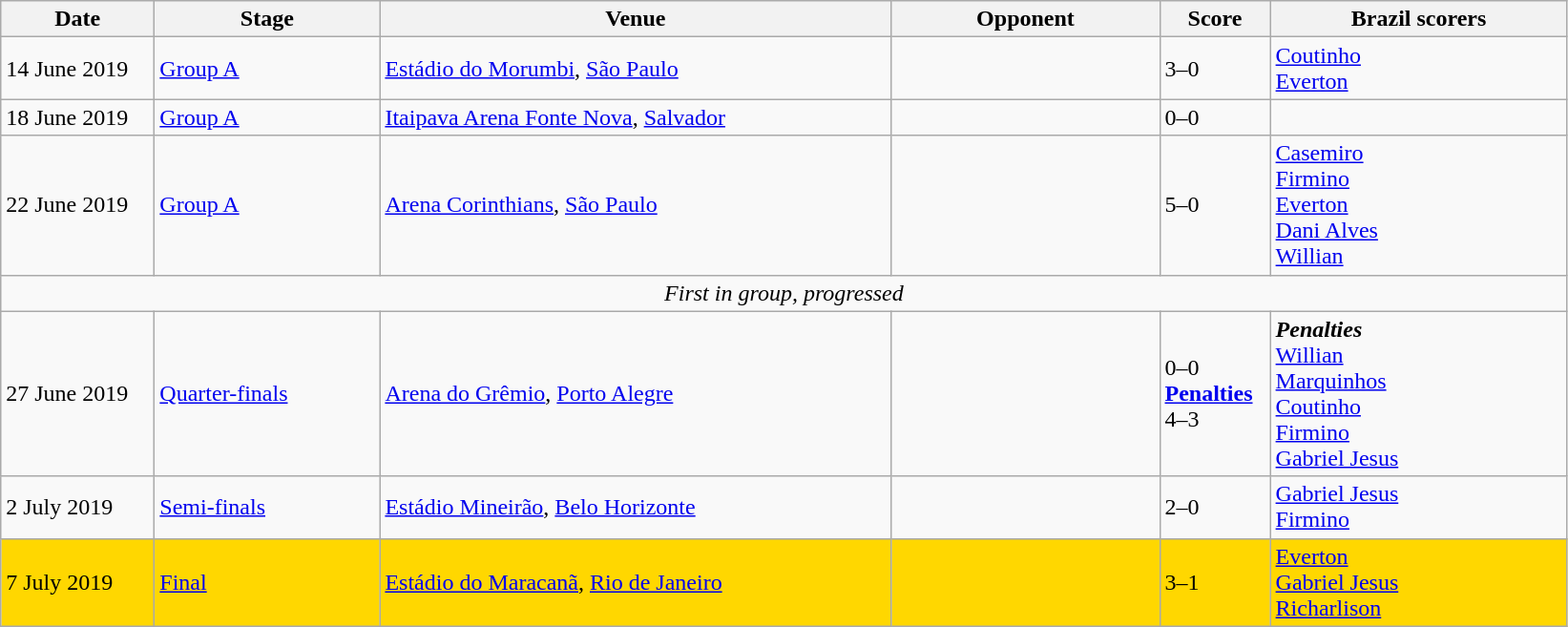<table class="wikitable">
<tr>
<th width=100px>Date</th>
<th width=150px>Stage</th>
<th width=350px>Venue</th>
<th width=180px>Opponent</th>
<th width=70px>Score</th>
<th width=200px>Brazil scorers</th>
</tr>
<tr>
<td>14 June 2019</td>
<td><a href='#'>Group A</a></td>
<td><a href='#'>Estádio do Morumbi</a>, <a href='#'>São Paulo</a></td>
<td></td>
<td>3–0</td>
<td><a href='#'>Coutinho</a>  <br> <a href='#'>Everton</a> </td>
</tr>
<tr>
<td>18 June 2019</td>
<td><a href='#'>Group A</a></td>
<td><a href='#'>Itaipava Arena Fonte Nova</a>, <a href='#'>Salvador</a></td>
<td></td>
<td>0–0</td>
<td></td>
</tr>
<tr>
<td>22 June 2019</td>
<td><a href='#'>Group A</a></td>
<td><a href='#'>Arena Corinthians</a>, <a href='#'>São Paulo</a></td>
<td></td>
<td>5–0</td>
<td><a href='#'>Casemiro</a>  <br> <a href='#'>Firmino</a>  <br> <a href='#'>Everton</a>  <br> <a href='#'>Dani Alves</a>  <br> <a href='#'>Willian</a> </td>
</tr>
<tr>
<td colspan="6" style="text-align:center;"><em>First in group, progressed</em></td>
</tr>
<tr>
<td>27 June 2019</td>
<td><a href='#'>Quarter-finals</a></td>
<td><a href='#'>Arena do Grêmio</a>, <a href='#'>Porto Alegre</a></td>
<td></td>
<td>0–0 <br> <strong><a href='#'>Penalties</a></strong> <br> 4–3</td>
<td><strong><em>Penalties</em></strong> <br> <a href='#'>Willian</a>  <br> <a href='#'>Marquinhos</a>  <br> <a href='#'>Coutinho</a>  <br> <a href='#'>Firmino</a>  <br> <a href='#'>Gabriel Jesus</a> </td>
</tr>
<tr>
<td>2 July 2019</td>
<td><a href='#'>Semi-finals</a></td>
<td><a href='#'>Estádio Mineirão</a>, <a href='#'>Belo Horizonte</a></td>
<td></td>
<td>2–0</td>
<td><a href='#'>Gabriel Jesus</a> <br><a href='#'>Firmino</a> </td>
</tr>
<tr style="background:gold;">
<td>7 July 2019</td>
<td><a href='#'>Final</a></td>
<td><a href='#'>Estádio do Maracanã</a>, <a href='#'>Rio de Janeiro</a></td>
<td></td>
<td>3–1</td>
<td><a href='#'>Everton</a>  <br> <a href='#'>Gabriel Jesus</a>  <br> <a href='#'>Richarlison</a> </td>
</tr>
</table>
